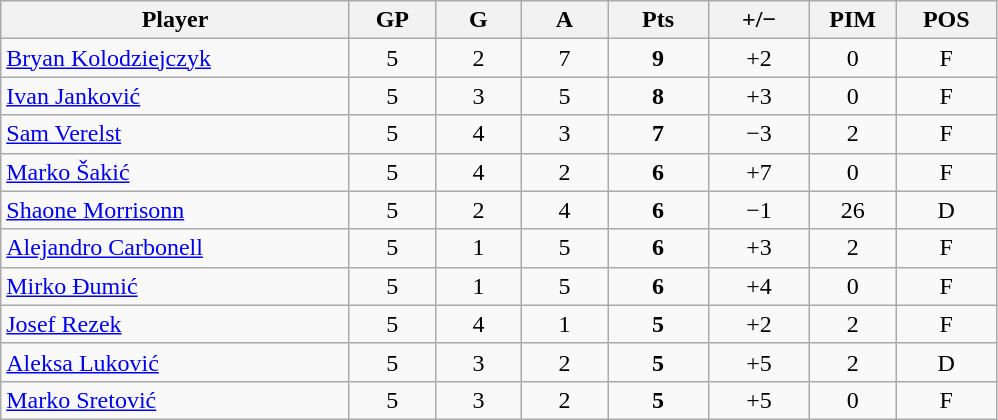<table class="wikitable sortable" style="text-align:center;">
<tr>
<th style="width:225px;">Player</th>
<th style="width:50px;">GP</th>
<th style="width:50px;">G</th>
<th style="width:50px;">A</th>
<th style="width:60px;">Pts</th>
<th style="width:60px;">+/−</th>
<th style="width:50px;">PIM</th>
<th style="width:60px;">POS</th>
</tr>
<tr>
<td style="text-align:left;"> <a href='#'>Bryan Kolodziejczyk</a></td>
<td>5</td>
<td>2</td>
<td>7</td>
<td><strong>9</strong></td>
<td>+2</td>
<td>0</td>
<td>F</td>
</tr>
<tr>
<td style="text-align:left;"> <a href='#'>Ivan Janković</a></td>
<td>5</td>
<td>3</td>
<td>5</td>
<td><strong>8</strong></td>
<td>+3</td>
<td>0</td>
<td>F</td>
</tr>
<tr>
<td style="text-align:left;"> <a href='#'>Sam Verelst</a></td>
<td>5</td>
<td>4</td>
<td>3</td>
<td><strong>7</strong></td>
<td>−3</td>
<td>2</td>
<td>F</td>
</tr>
<tr>
<td style="text-align:left;"> <a href='#'>Marko Šakić</a></td>
<td>5</td>
<td>4</td>
<td>2</td>
<td><strong>6</strong></td>
<td>+7</td>
<td>0</td>
<td>F</td>
</tr>
<tr>
<td style="text-align:left;"> <a href='#'>Shaone Morrisonn</a></td>
<td>5</td>
<td>2</td>
<td>4</td>
<td><strong>6</strong></td>
<td>−1</td>
<td>26</td>
<td>D</td>
</tr>
<tr>
<td style="text-align:left;"> <a href='#'>Alejandro Carbonell</a></td>
<td>5</td>
<td>1</td>
<td>5</td>
<td><strong>6</strong></td>
<td>+3</td>
<td>2</td>
<td>F</td>
</tr>
<tr>
<td style="text-align:left;"> <a href='#'>Mirko Đumić</a></td>
<td>5</td>
<td>1</td>
<td>5</td>
<td><strong>6</strong></td>
<td>+4</td>
<td>0</td>
<td>F</td>
</tr>
<tr>
<td style="text-align:left;"> <a href='#'>Josef Rezek</a></td>
<td>5</td>
<td>4</td>
<td>1</td>
<td><strong>5</strong></td>
<td>+2</td>
<td>2</td>
<td>F</td>
</tr>
<tr>
<td style="text-align:left;"> <a href='#'>Aleksa Luković</a></td>
<td>5</td>
<td>3</td>
<td>2</td>
<td><strong>5</strong></td>
<td>+5</td>
<td>2</td>
<td>D</td>
</tr>
<tr>
<td style="text-align:left;"> <a href='#'>Marko Sretović</a></td>
<td>5</td>
<td>3</td>
<td>2</td>
<td><strong>5</strong></td>
<td>+5</td>
<td>0</td>
<td>F</td>
</tr>
</table>
